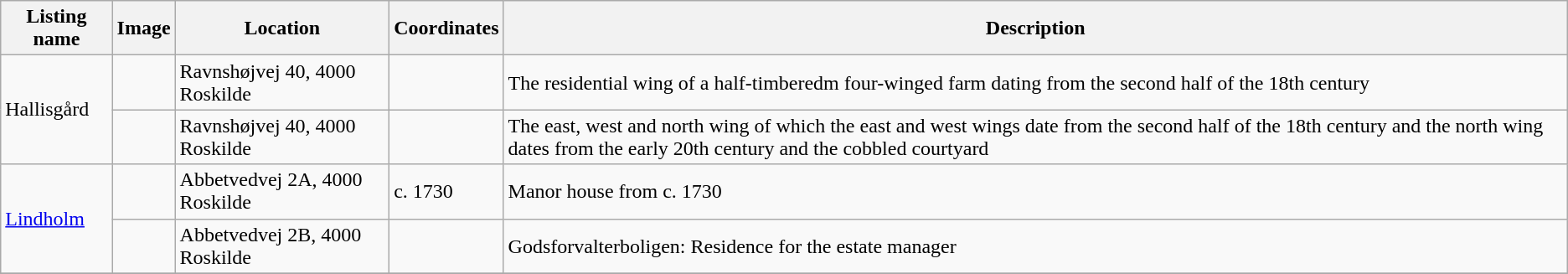<table class="wikitable sortable">
<tr>
<th>Listing name</th>
<th>Image</th>
<th>Location</th>
<th>Coordinates</th>
<th>Description</th>
</tr>
<tr>
<td rowspan="2">Hallisgård</td>
<td></td>
<td>Ravnshøjvej 40, 4000 Roskilde</td>
<td></td>
<td>The residential wing of a half-timberedm four-winged farm dating from the second half of the 18th century</td>
</tr>
<tr>
<td></td>
<td>Ravnshøjvej 40, 4000 Roskilde</td>
<td></td>
<td>The east, west and north wing of which the east and west wings date from the second half of the 18th century and the north wing dates from the early 20th century and the cobbled courtyard</td>
</tr>
<tr>
<td rowspan="2"><a href='#'>Lindholm</a></td>
<td></td>
<td>Abbetvedvej 2A, 4000 Roskilde</td>
<td>c. 1730</td>
<td>Manor house from c. 1730</td>
</tr>
<tr>
<td></td>
<td>Abbetvedvej 2B, 4000 Roskilde</td>
<td></td>
<td>Godsforvalterboligen: Residence for the estate manager</td>
</tr>
<tr>
</tr>
</table>
